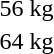<table>
<tr>
<td>56 kg</td>
<td></td>
<td></td>
<td></td>
</tr>
<tr>
<td>64 kg</td>
<td></td>
<td></td>
<td></td>
</tr>
</table>
